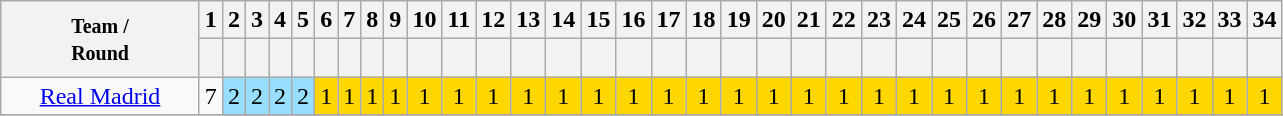<table class="wikitable sortable" style="text-align:center;">
<tr>
<th width="125" rowspan=2 align=left><small>Team /<br> Round</small></th>
<th width="2">1</th>
<th width="2">2</th>
<th width="2">3</th>
<th width="2">4</th>
<th width="2">5</th>
<th width="2">6</th>
<th width="2">7</th>
<th width="2">8</th>
<th width="2">9</th>
<th width="2">10</th>
<th width="2">11</th>
<th width="2">12</th>
<th width="2">13</th>
<th width="2">14</th>
<th width="2">15</th>
<th width="2">16</th>
<th width="2">17</th>
<th width="2">18</th>
<th width="2">19</th>
<th width="2">20</th>
<th width="2">21</th>
<th width="2">22</th>
<th width="2">23</th>
<th width="2">24</th>
<th width="2">25</th>
<th width="2">26</th>
<th width="2">27</th>
<th width="2">28</th>
<th width="2">29</th>
<th width="2">30</th>
<th width="2">31</th>
<th width="2">32</th>
<th width="2">33</th>
<th width="2">34</th>
</tr>
<tr>
<th width="2"><br></th>
<th width="2"></th>
<th width="2"></th>
<th width="2"></th>
<th width="2"></th>
<th width="2"></th>
<th width="2"></th>
<th width="2"></th>
<th width="2"></th>
<th width="2"></th>
<th width="2"></th>
<th width="2"></th>
<th width="2"></th>
<th width="2"></th>
<th width="2"></th>
<th width="2"></th>
<th width="2"></th>
<th width="2"></th>
<th width="2"></th>
<th width="2"></th>
<th width="2"></th>
<th width="2"></th>
<th width="2"></th>
<th width="2"></th>
<th width="2"></th>
<th width="2"></th>
<th width="2"></th>
<th width="2"></th>
<th width="2"></th>
<th width="2"></th>
<th width="2"></th>
<th width="2"></th>
<th width="2"></th>
<th width="2"></th>
</tr>
<tr align="center" width=small>
<td><a href='#'>Real Madrid</a></td>
<td>7</td>
<td style="background: #97DEFF">2</td>
<td style="background: #97DEFF">2</td>
<td style="background: #97DEFF">2</td>
<td style="background: #97DEFF">2</td>
<td style="background: #FFD700">1</td>
<td style="background: #FFD700">1</td>
<td style="background: #FFD700">1</td>
<td style="background: #FFD700">1</td>
<td style="background: #FFD700">1</td>
<td style="background: #FFD700">1</td>
<td style="background: #FFD700">1</td>
<td style="background: #FFD700">1</td>
<td style="background: #FFD700">1</td>
<td style="background: #FFD700">1</td>
<td style="background: #FFD700">1</td>
<td style="background: #FFD700">1</td>
<td style="background: #FFD700">1</td>
<td style="background: #FFD700">1</td>
<td style="background: #FFD700">1</td>
<td style="background: #FFD700">1</td>
<td style="background: #FFD700">1</td>
<td style="background: #FFD700">1</td>
<td style="background: #FFD700">1</td>
<td style="background: #FFD700">1</td>
<td style="background: #FFD700">1</td>
<td style="background: #FFD700">1</td>
<td style="background: #FFD700">1</td>
<td style="background: #FFD700">1</td>
<td style="background: #FFD700">1</td>
<td style="background: #FFD700">1</td>
<td style="background: #FFD700">1</td>
<td style="background: #FFD700">1</td>
<td style="background: #FFD700">1</td>
</tr>
<tr>
</tr>
</table>
